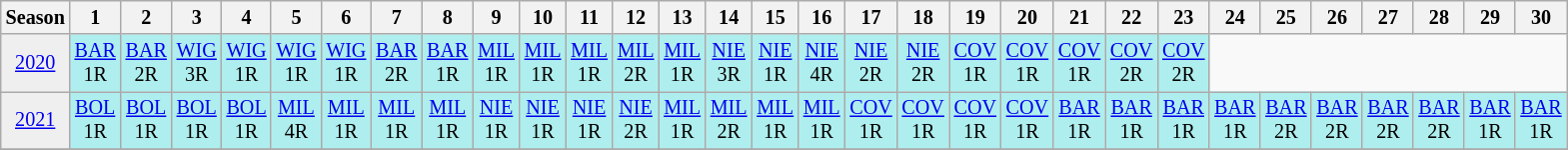<table class="wikitable" style="width:20%; margin:0; font-size:84%">
<tr>
<th>Season</th>
<th>1</th>
<th>2</th>
<th>3</th>
<th>4</th>
<th>5</th>
<th>6</th>
<th>7</th>
<th>8</th>
<th>9</th>
<th>10</th>
<th>11</th>
<th>12</th>
<th>13</th>
<th>14</th>
<th>15</th>
<th>16</th>
<th>17</th>
<th>18</th>
<th>19</th>
<th>20</th>
<th>21</th>
<th>22</th>
<th>23</th>
<th>24</th>
<th>25</th>
<th>26</th>
<th>27</th>
<th>28</th>
<th>29</th>
<th>30</th>
</tr>
<tr>
<td style="text-align:center; background:#efefef;"><a href='#'>2020</a></td>
<td style="text-align:center; background:#afeeee;"><a href='#'>BAR</a><br>1R</td>
<td style="text-align:center; background:#afeeee;"><a href='#'>BAR</a><br>2R</td>
<td style="text-align:center; background:#afeeee;"><a href='#'>WIG</a><br>3R</td>
<td style="text-align:center; background:#afeeee;"><a href='#'>WIG</a><br>1R</td>
<td style="text-align:center; background:#afeeee;"><a href='#'>WIG</a><br>1R</td>
<td style="text-align:center; background:#afeeee;"><a href='#'>WIG</a><br>1R</td>
<td style="text-align:center; background:#afeeee;"><a href='#'>BAR</a><br>2R</td>
<td style="text-align:center; background:#afeeee;"><a href='#'>BAR</a><br>1R</td>
<td style="text-align:center; background:#afeeee;"><a href='#'>MIL</a><br>1R</td>
<td style="text-align:center; background:#afeeee;"><a href='#'>MIL</a><br>1R</td>
<td style="text-align:center; background:#afeeee;"><a href='#'>MIL</a><br>1R</td>
<td style="text-align:center; background:#afeeee;"><a href='#'>MIL</a><br>2R</td>
<td style="text-align:center; background:#afeeee;"><a href='#'>MIL</a><br>1R</td>
<td style="text-align:center; background:#afeeee;"><a href='#'>NIE</a><br>3R</td>
<td style="text-align:center; background:#afeeee;"><a href='#'>NIE</a><br>1R</td>
<td style="text-align:center; background:#afeeee;"><a href='#'>NIE</a><br>4R</td>
<td style="text-align:center; background:#afeeee;"><a href='#'>NIE</a><br>2R</td>
<td style="text-align:center; background:#afeeee;"><a href='#'>NIE</a><br>2R</td>
<td style="text-align:center; background:#afeeee;"><a href='#'>COV</a><br>1R</td>
<td style="text-align:center; background:#afeeee;"><a href='#'>COV</a><br>1R</td>
<td style="text-align:center; background:#afeeee;"><a href='#'>COV</a><br>1R</td>
<td style="text-align:center; background:#afeeee;"><a href='#'>COV</a><br>2R</td>
<td style="text-align:center; background:#afeeee;"><a href='#'>COV</a><br>2R</td>
</tr>
<tr>
<td style="text-align:center; background:#efefef;"><a href='#'>2021</a></td>
<td style="text-align:center; background:#afeeee;"><a href='#'>BOL</a><br>1R</td>
<td style="text-align:center; background:#afeeee;"><a href='#'>BOL</a><br>1R</td>
<td style="text-align:center; background:#afeeee;"><a href='#'>BOL</a><br>1R</td>
<td style="text-align:center; background:#afeeee;"><a href='#'>BOL</a><br>1R</td>
<td style="text-align:center; background:#afeeee;"><a href='#'>MIL</a><br>4R</td>
<td style="text-align:center; background:#afeeee;"><a href='#'>MIL</a><br>1R</td>
<td style="text-align:center; background:#afeeee;"><a href='#'>MIL</a><br>1R</td>
<td style="text-align:center; background:#afeeee;"><a href='#'>MIL</a><br>1R</td>
<td style="text-align:center; background:#afeeee;"><a href='#'>NIE</a><br>1R</td>
<td style="text-align:center; background:#afeeee;"><a href='#'>NIE</a><br>1R</td>
<td style="text-align:center; background:#afeeee;"><a href='#'>NIE</a><br>1R</td>
<td style="text-align:center; background:#afeeee;"><a href='#'>NIE</a><br>2R</td>
<td style="text-align:center; background:#afeeee;"><a href='#'>MIL</a><br>1R</td>
<td style="text-align:center; background:#afeeee;"><a href='#'>MIL</a><br>2R</td>
<td style="text-align:center; background:#afeeee;"><a href='#'>MIL</a><br>1R</td>
<td style="text-align:center; background:#afeeee;"><a href='#'>MIL</a><br>1R</td>
<td style="text-align:center; background:#afeeee;"><a href='#'>COV</a><br>1R</td>
<td style="text-align:center; background:#afeeee;"><a href='#'>COV</a><br>1R</td>
<td style="text-align:center; background:#afeeee;"><a href='#'>COV</a><br>1R</td>
<td style="text-align:center; background:#afeeee;"><a href='#'>COV</a><br>1R</td>
<td style="text-align:center; background:#afeeee;"><a href='#'>BAR</a><br>1R</td>
<td style="text-align:center; background:#afeeee;"><a href='#'>BAR</a><br>1R</td>
<td style="text-align:center; background:#afeeee;"><a href='#'>BAR</a><br>1R</td>
<td style="text-align:center; background:#afeeee;"><a href='#'>BAR</a><br>1R</td>
<td style="text-align:center; background:#afeeee;"><a href='#'>BAR</a><br>2R</td>
<td style="text-align:center; background:#afeeee;"><a href='#'>BAR</a><br>2R</td>
<td style="text-align:center; background:#afeeee;"><a href='#'>BAR</a><br>2R</td>
<td style="text-align:center; background:#afeeee;"><a href='#'>BAR</a><br>2R</td>
<td style="text-align:center; background:#afeeee;"><a href='#'>BAR</a><br>1R</td>
<td style="text-align:center; background:#afeeee;"><a href='#'>BAR</a><br>1R</td>
</tr>
<tr>
</tr>
</table>
